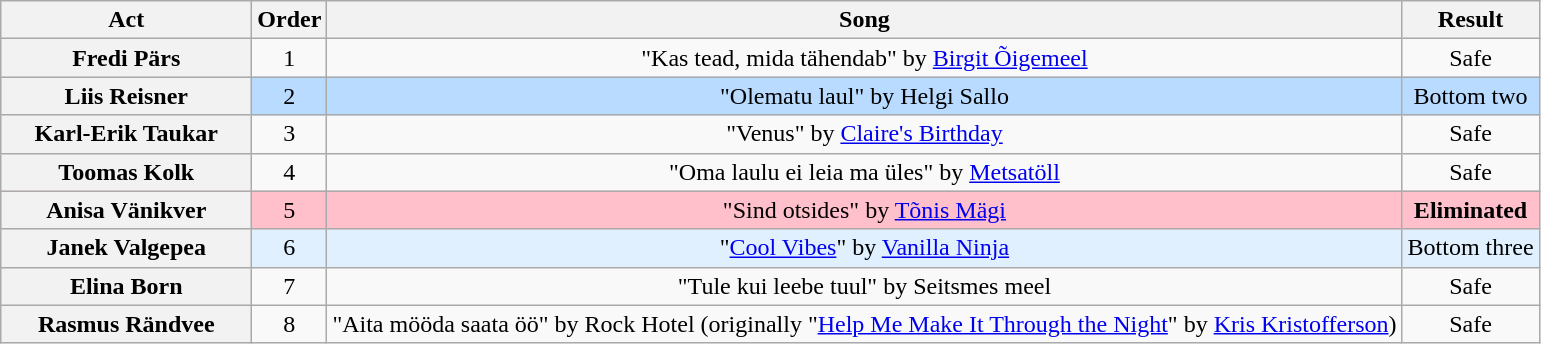<table class="wikitable plainrowheaders" style="text-align:center;">
<tr>
<th scope="col" style="width:10em;">Act</th>
<th scope="col">Order</th>
<th scope="col">Song</th>
<th scope="col">Result</th>
</tr>
<tr>
<th scope="row">Fredi Pärs</th>
<td>1</td>
<td>"Kas tead, mida tähendab" by <a href='#'>Birgit Õigemeel</a></td>
<td>Safe</td>
</tr>
<tr bgcolor="B8DBFF">
<th scope="row">Liis Reisner</th>
<td>2</td>
<td>"Olematu laul" by Helgi Sallo</td>
<td>Bottom two</td>
</tr>
<tr>
<th scope="row">Karl-Erik Taukar</th>
<td>3</td>
<td>"Venus" by <a href='#'>Claire's Birthday</a></td>
<td>Safe</td>
</tr>
<tr>
<th scope="row">Toomas Kolk</th>
<td>4</td>
<td>"Oma laulu ei leia ma üles" by <a href='#'>Metsatöll</a></td>
<td>Safe</td>
</tr>
<tr style="background:pink;">
<th scope="row"><strong>Anisa Vänikver</strong></th>
<td>5</td>
<td>"Sind otsides" by <a href='#'>Tõnis Mägi</a></td>
<td><strong>Eliminated</strong></td>
</tr>
<tr bgcolor="E0F0FF">
<th scope="row">Janek Valgepea</th>
<td>6</td>
<td>"<a href='#'>Cool Vibes</a>" by <a href='#'>Vanilla Ninja</a></td>
<td>Bottom three</td>
</tr>
<tr>
<th scope="row">Elina Born</th>
<td>7</td>
<td>"Tule kui leebe tuul" by Seitsmes meel</td>
<td>Safe</td>
</tr>
<tr>
<th scope="row">Rasmus Rändvee</th>
<td>8</td>
<td>"Aita mööda saata öö" by Rock Hotel (originally "<a href='#'>Help Me Make It Through the Night</a>" by <a href='#'>Kris Kristofferson</a>)</td>
<td>Safe</td>
</tr>
</table>
